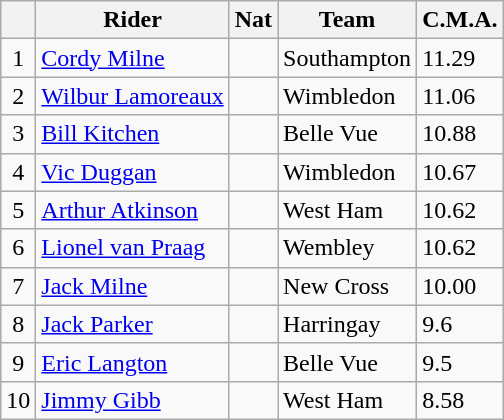<table class=wikitable>
<tr>
<th></th>
<th>Rider</th>
<th>Nat</th>
<th>Team</th>
<th>C.M.A.</th>
</tr>
<tr>
<td align="center">1</td>
<td><a href='#'>Cordy Milne</a></td>
<td></td>
<td>Southampton</td>
<td>11.29</td>
</tr>
<tr>
<td align="center">2</td>
<td><a href='#'>Wilbur Lamoreaux</a></td>
<td></td>
<td>Wimbledon</td>
<td>11.06</td>
</tr>
<tr>
<td align="center">3</td>
<td><a href='#'>Bill Kitchen</a></td>
<td></td>
<td>Belle Vue</td>
<td>10.88</td>
</tr>
<tr>
<td align="center">4</td>
<td><a href='#'>Vic Duggan</a></td>
<td></td>
<td>Wimbledon</td>
<td>10.67</td>
</tr>
<tr>
<td align="center">5</td>
<td><a href='#'>Arthur Atkinson</a></td>
<td></td>
<td>West Ham</td>
<td>10.62</td>
</tr>
<tr>
<td align="center">6</td>
<td><a href='#'>Lionel van Praag</a></td>
<td></td>
<td>Wembley</td>
<td>10.62</td>
</tr>
<tr>
<td align="center">7</td>
<td><a href='#'>Jack Milne</a></td>
<td></td>
<td>New Cross</td>
<td>10.00</td>
</tr>
<tr>
<td align="center">8</td>
<td><a href='#'>Jack Parker</a></td>
<td></td>
<td>Harringay</td>
<td>9.6</td>
</tr>
<tr>
<td align="center">9</td>
<td><a href='#'>Eric Langton</a></td>
<td></td>
<td>Belle Vue</td>
<td>9.5</td>
</tr>
<tr>
<td align="center">10</td>
<td><a href='#'>Jimmy Gibb</a></td>
<td></td>
<td>West Ham</td>
<td>8.58</td>
</tr>
</table>
